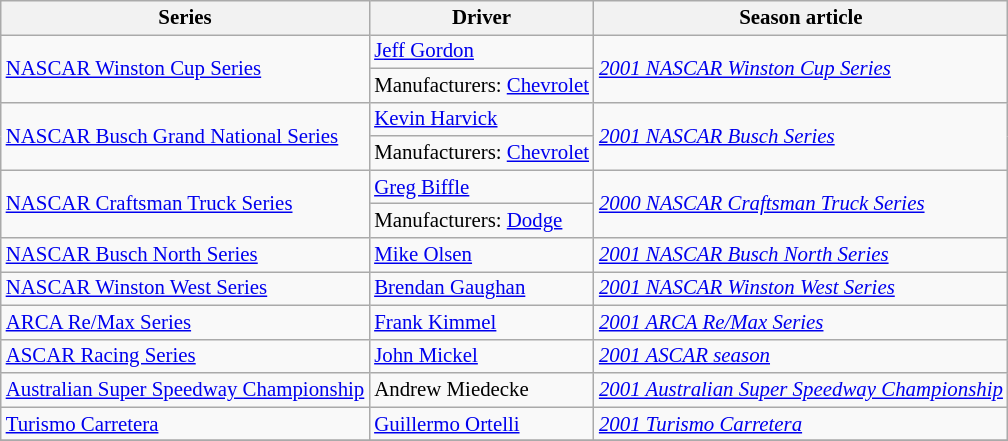<table class="wikitable" style="font-size:87%;">
<tr>
<th>Series</th>
<th>Driver</th>
<th>Season article</th>
</tr>
<tr>
<td rowspan=2><a href='#'>NASCAR Winston Cup Series</a></td>
<td> <a href='#'>Jeff Gordon</a></td>
<td rowspan=2><em><a href='#'>2001 NASCAR Winston Cup Series</a></em></td>
</tr>
<tr>
<td>Manufacturers:  <a href='#'>Chevrolet</a></td>
</tr>
<tr>
<td rowspan=2><a href='#'>NASCAR Busch Grand National Series</a></td>
<td> <a href='#'>Kevin Harvick</a></td>
<td rowspan=2><em><a href='#'>2001 NASCAR Busch Series</a></em></td>
</tr>
<tr>
<td>Manufacturers:  <a href='#'>Chevrolet</a></td>
</tr>
<tr>
<td rowspan=2><a href='#'>NASCAR Craftsman Truck Series</a></td>
<td> <a href='#'>Greg Biffle</a></td>
<td rowspan=2><em><a href='#'>2000 NASCAR Craftsman Truck Series</a></em></td>
</tr>
<tr>
<td>Manufacturers:  <a href='#'>Dodge</a></td>
</tr>
<tr>
<td><a href='#'>NASCAR Busch North Series</a></td>
<td> <a href='#'>Mike Olsen</a></td>
<td><em><a href='#'>2001 NASCAR Busch North Series</a></em></td>
</tr>
<tr>
<td><a href='#'>NASCAR Winston West Series</a></td>
<td> <a href='#'>Brendan Gaughan</a></td>
<td><em><a href='#'>2001 NASCAR Winston West Series</a></em></td>
</tr>
<tr>
<td><a href='#'>ARCA Re/Max Series</a></td>
<td> <a href='#'>Frank Kimmel</a></td>
<td><em><a href='#'>2001 ARCA Re/Max Series</a></em></td>
</tr>
<tr>
<td><a href='#'>ASCAR Racing Series</a></td>
<td> <a href='#'>John Mickel</a></td>
<td><em><a href='#'>2001 ASCAR season</a></em></td>
</tr>
<tr>
<td><a href='#'>Australian Super Speedway Championship</a></td>
<td> Andrew Miedecke</td>
<td><em><a href='#'>2001 Australian Super Speedway Championship</a></em></td>
</tr>
<tr>
<td><a href='#'>Turismo Carretera</a></td>
<td> <a href='#'>Guillermo Ortelli</a></td>
<td><em><a href='#'>2001 Turismo Carretera</a></em></td>
</tr>
<tr>
</tr>
</table>
